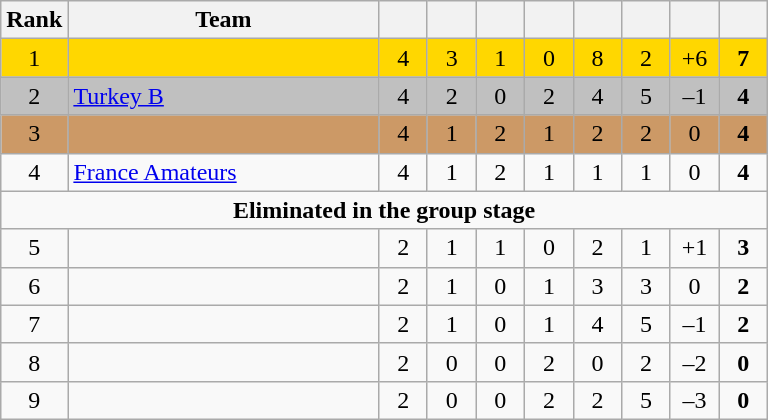<table class="wikitable" style="text-align:center">
<tr>
<th width=20>Rank</th>
<th width=200>Team</th>
<th width="25"></th>
<th width="25"></th>
<th width="25"></th>
<th width="25"></th>
<th width="25"></th>
<th width="25"></th>
<th width="25"></th>
<th width="25"></th>
</tr>
<tr style="background:gold;">
<td>1</td>
<td style="text-align:left;"></td>
<td>4</td>
<td>3</td>
<td>1</td>
<td>0</td>
<td>8</td>
<td>2</td>
<td>+6</td>
<td><strong>7</strong></td>
</tr>
<tr style="background:silver;">
<td>2</td>
<td style="text-align:left;"> <a href='#'>Turkey B</a></td>
<td>4</td>
<td>2</td>
<td>0</td>
<td>2</td>
<td>4</td>
<td>5</td>
<td>–1</td>
<td><strong>4</strong></td>
</tr>
<tr style="background:#cc9966;">
<td>3</td>
<td style="text-align:left;"></td>
<td>4</td>
<td>1</td>
<td>2</td>
<td>1</td>
<td>2</td>
<td>2</td>
<td>0</td>
<td><strong>4</strong></td>
</tr>
<tr>
<td>4</td>
<td style="text-align:left;"> <a href='#'>France Amateurs</a></td>
<td>4</td>
<td>1</td>
<td>2</td>
<td>1</td>
<td>1</td>
<td>1</td>
<td>0</td>
<td><strong>4</strong></td>
</tr>
<tr>
<td colspan=14><strong>Eliminated in the group stage</strong></td>
</tr>
<tr>
<td>5</td>
<td style="text-align:left;"></td>
<td>2</td>
<td>1</td>
<td>1</td>
<td>0</td>
<td>2</td>
<td>1</td>
<td>+1</td>
<td><strong>3</strong></td>
</tr>
<tr>
<td>6</td>
<td style="text-align:left;"></td>
<td>2</td>
<td>1</td>
<td>0</td>
<td>1</td>
<td>3</td>
<td>3</td>
<td>0</td>
<td><strong>2</strong></td>
</tr>
<tr>
<td>7</td>
<td style="text-align:left;"></td>
<td>2</td>
<td>1</td>
<td>0</td>
<td>1</td>
<td>4</td>
<td>5</td>
<td>–1</td>
<td><strong>2</strong></td>
</tr>
<tr>
<td>8</td>
<td style="text-align:left;"></td>
<td>2</td>
<td>0</td>
<td>0</td>
<td>2</td>
<td>0</td>
<td>2</td>
<td>–2</td>
<td><strong>0</strong></td>
</tr>
<tr>
<td>9</td>
<td style="text-align:left;"></td>
<td>2</td>
<td>0</td>
<td>0</td>
<td>2</td>
<td>2</td>
<td>5</td>
<td>–3</td>
<td><strong>0</strong></td>
</tr>
</table>
